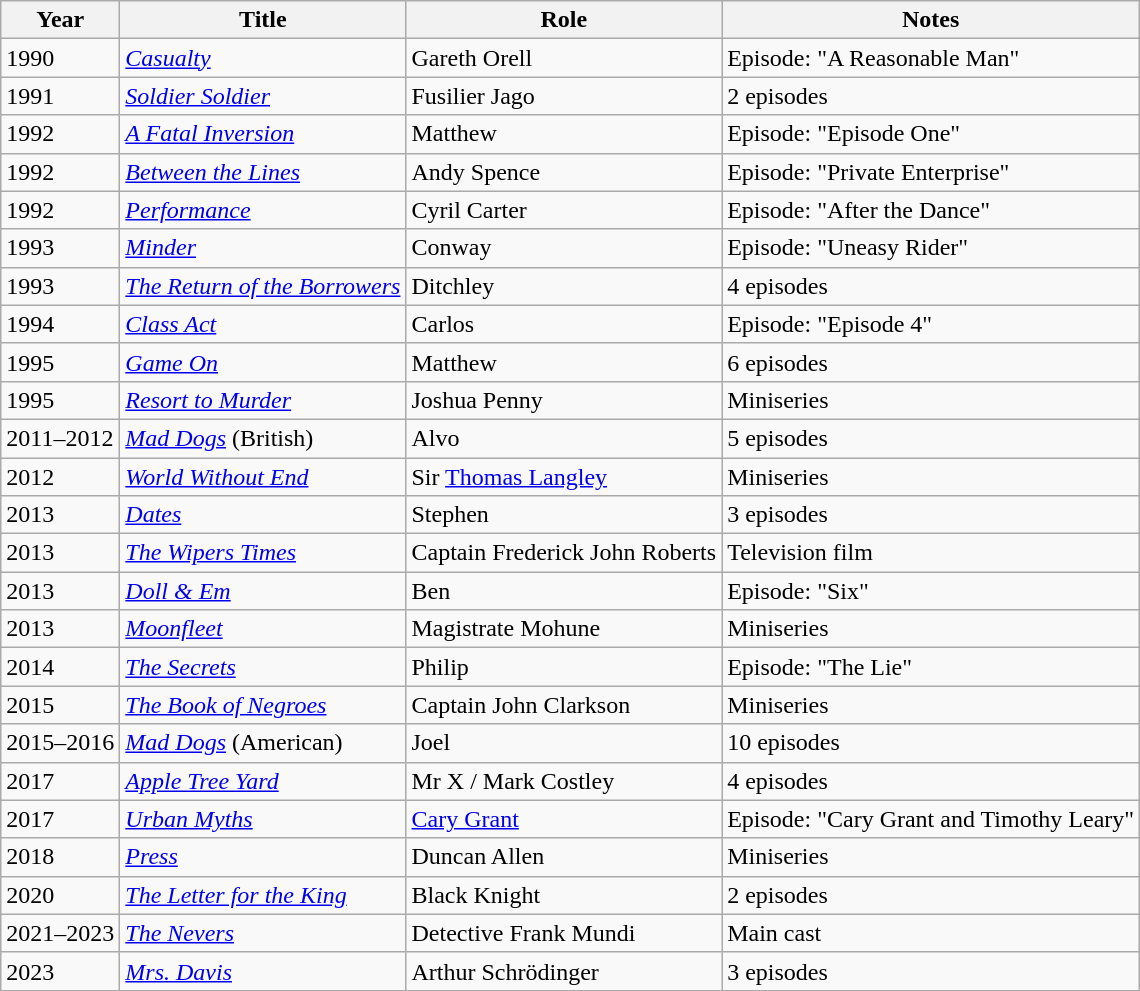<table class="wikitable sortable">
<tr>
<th scope="col">Year</th>
<th scope="col">Title</th>
<th scope="col">Role</th>
<th scope="col" class="unsortable">Notes</th>
</tr>
<tr>
<td>1990</td>
<td><em><a href='#'>Casualty</a></em></td>
<td>Gareth Orell</td>
<td>Episode: "A Reasonable Man"</td>
</tr>
<tr>
<td>1991</td>
<td><em><a href='#'>Soldier Soldier</a></em></td>
<td>Fusilier Jago</td>
<td>2 episodes</td>
</tr>
<tr>
<td>1992</td>
<td><em><a href='#'>A Fatal Inversion</a></em></td>
<td>Matthew</td>
<td>Episode: "Episode One"</td>
</tr>
<tr>
<td>1992</td>
<td><em><a href='#'>Between the Lines</a></em></td>
<td>Andy Spence</td>
<td>Episode: "Private Enterprise"</td>
</tr>
<tr>
<td>1992</td>
<td><em><a href='#'>Performance</a></em></td>
<td>Cyril Carter</td>
<td>Episode: "After the Dance"</td>
</tr>
<tr>
<td>1993</td>
<td><em><a href='#'>Minder</a></em></td>
<td>Conway</td>
<td>Episode: "Uneasy Rider"</td>
</tr>
<tr>
<td>1993</td>
<td><em><a href='#'>The Return of the Borrowers</a></em></td>
<td>Ditchley</td>
<td>4 episodes</td>
</tr>
<tr>
<td>1994</td>
<td><em><a href='#'>Class Act</a></em></td>
<td>Carlos</td>
<td>Episode: "Episode 4"</td>
</tr>
<tr>
<td>1995</td>
<td><em><a href='#'>Game On</a></em></td>
<td>Matthew</td>
<td>6 episodes</td>
</tr>
<tr>
<td>1995</td>
<td><em><a href='#'>Resort to Murder</a></em></td>
<td>Joshua Penny</td>
<td>Miniseries</td>
</tr>
<tr>
<td>2011–2012</td>
<td><em><a href='#'>Mad Dogs</a></em> (British)</td>
<td>Alvo</td>
<td>5 episodes</td>
</tr>
<tr>
<td>2012</td>
<td><em><a href='#'>World Without End</a></em></td>
<td>Sir <a href='#'>Thomas Langley</a></td>
<td>Miniseries</td>
</tr>
<tr>
<td>2013</td>
<td><em><a href='#'>Dates</a></em></td>
<td>Stephen</td>
<td>3 episodes</td>
</tr>
<tr>
<td>2013</td>
<td><em><a href='#'>The Wipers Times</a></em></td>
<td>Captain Frederick John Roberts</td>
<td>Television film</td>
</tr>
<tr>
<td>2013</td>
<td><em><a href='#'>Doll & Em</a></em></td>
<td>Ben</td>
<td>Episode: "Six"</td>
</tr>
<tr>
<td>2013</td>
<td><em><a href='#'>Moonfleet</a></em></td>
<td>Magistrate Mohune</td>
<td>Miniseries</td>
</tr>
<tr>
<td>2014</td>
<td><em><a href='#'>The Secrets</a></em></td>
<td>Philip</td>
<td>Episode: "The Lie"</td>
</tr>
<tr>
<td>2015</td>
<td><em><a href='#'>The Book of Negroes</a></em></td>
<td>Captain John Clarkson</td>
<td>Miniseries</td>
</tr>
<tr>
<td>2015–2016</td>
<td><em><a href='#'>Mad Dogs</a></em> (American)</td>
<td>Joel</td>
<td>10 episodes</td>
</tr>
<tr>
<td>2017</td>
<td><em><a href='#'>Apple Tree Yard</a></em></td>
<td>Mr X / Mark Costley</td>
<td>4 episodes</td>
</tr>
<tr>
<td>2017</td>
<td><em><a href='#'>Urban Myths</a></em></td>
<td><a href='#'>Cary Grant</a></td>
<td>Episode: "Cary Grant and Timothy Leary"</td>
</tr>
<tr>
<td>2018</td>
<td><em><a href='#'>Press</a></em></td>
<td>Duncan Allen</td>
<td>Miniseries</td>
</tr>
<tr>
<td>2020</td>
<td><a href='#'><em>The Letter for the King</em></a></td>
<td>Black Knight</td>
<td>2 episodes</td>
</tr>
<tr>
<td>2021–2023</td>
<td><em><a href='#'>The Nevers</a></em></td>
<td>Detective Frank Mundi</td>
<td>Main cast</td>
</tr>
<tr>
<td>2023</td>
<td><em><a href='#'>Mrs. Davis</a></em></td>
<td>Arthur Schrödinger</td>
<td>3 episodes</td>
</tr>
</table>
